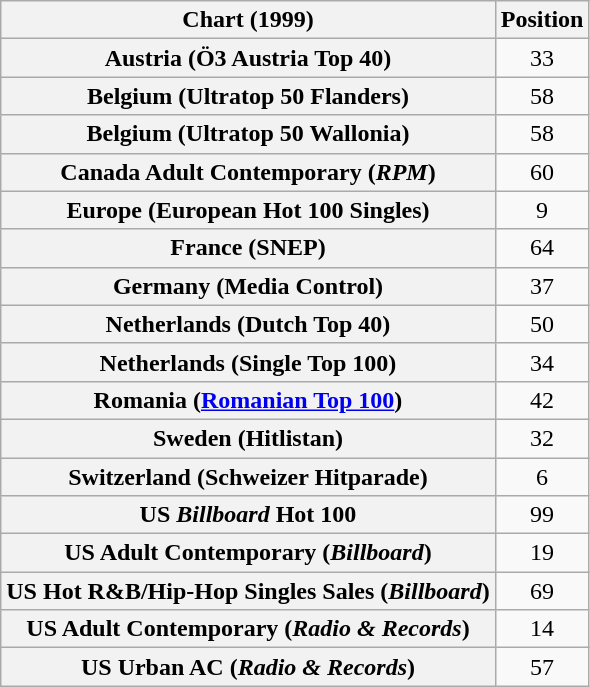<table class="wikitable plainrowheaders sortable">
<tr>
<th>Chart (1999)</th>
<th>Position</th>
</tr>
<tr>
<th scope="row">Austria (Ö3 Austria Top 40)</th>
<td style="text-align:center;">33</td>
</tr>
<tr>
<th scope="row">Belgium (Ultratop 50 Flanders)</th>
<td style="text-align:center;">58</td>
</tr>
<tr>
<th scope="row">Belgium (Ultratop 50 Wallonia)</th>
<td style="text-align:center;">58</td>
</tr>
<tr>
<th scope="row">Canada Adult Contemporary (<em>RPM</em>)</th>
<td style="text-align:center;">60</td>
</tr>
<tr>
<th scope="row">Europe (European Hot 100 Singles)</th>
<td style="text-align:center;">9</td>
</tr>
<tr>
<th scope="row">France (SNEP)</th>
<td style="text-align:center;">64</td>
</tr>
<tr>
<th scope="row">Germany (Media Control)</th>
<td style="text-align:center;">37</td>
</tr>
<tr>
<th scope="row">Netherlands (Dutch Top 40)</th>
<td style="text-align:center;">50</td>
</tr>
<tr>
<th scope="row">Netherlands (Single Top 100)</th>
<td style="text-align:center;">34</td>
</tr>
<tr>
<th scope="row">Romania (<a href='#'>Romanian Top 100</a>)</th>
<td style="text-align:center;">42</td>
</tr>
<tr>
<th scope="row">Sweden (Hitlistan)</th>
<td style="text-align:center;">32</td>
</tr>
<tr>
<th scope="row">Switzerland (Schweizer Hitparade)</th>
<td style="text-align:center;">6</td>
</tr>
<tr>
<th scope="row">US <em>Billboard</em> Hot 100</th>
<td style="text-align:center;">99</td>
</tr>
<tr>
<th scope="row">US Adult Contemporary (<em>Billboard</em>)</th>
<td align="center">19</td>
</tr>
<tr>
<th scope="row">US Hot R&B/Hip-Hop Singles Sales (<em>Billboard</em>)</th>
<td style="text-align:center;">69</td>
</tr>
<tr>
<th scope="row">US Adult Contemporary (<em>Radio & Records</em>)</th>
<td style="text-align:center;">14</td>
</tr>
<tr>
<th scope="row">US Urban AC (<em>Radio & Records</em>)</th>
<td style="text-align:center;">57</td>
</tr>
</table>
